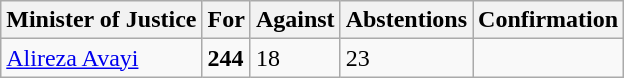<table class="wikitable">
<tr>
<th>Minister of Justice</th>
<th>For</th>
<th>Against</th>
<th>Abstentions</th>
<th>Confirmation</th>
</tr>
<tr>
<td><a href='#'>Alireza Avayi</a></td>
<td><strong>244</strong></td>
<td>18</td>
<td>23</td>
<td></td>
</tr>
</table>
